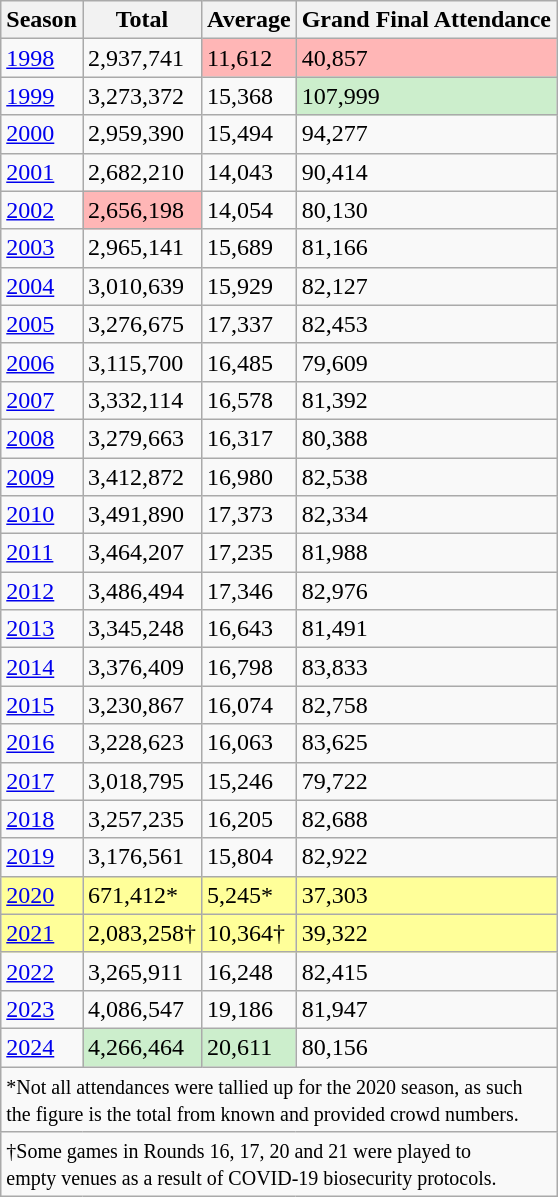<table class="wikitable sortable">
<tr>
<th scope=col>Season</th>
<th scope=col>Total</th>
<th scope=col>Average</th>
<th scope=col>Grand Final Attendance</th>
</tr>
<tr>
<td><a href='#'>1998</a></td>
<td>2,937,741</td>
<td style="background:#ffb6b6;">11,612</td>
<td style="background:#ffb6b6;">40,857</td>
</tr>
<tr>
<td><a href='#'>1999</a></td>
<td>3,273,372</td>
<td>15,368</td>
<td style="background:#cec;">107,999</td>
</tr>
<tr>
<td><a href='#'>2000</a></td>
<td>2,959,390</td>
<td>15,494</td>
<td>94,277</td>
</tr>
<tr>
<td><a href='#'>2001</a></td>
<td>2,682,210</td>
<td>14,043</td>
<td>90,414</td>
</tr>
<tr>
<td><a href='#'>2002</a></td>
<td style="background:#ffb6b6;">2,656,198</td>
<td>14,054</td>
<td>80,130</td>
</tr>
<tr>
<td><a href='#'>2003</a></td>
<td>2,965,141</td>
<td>15,689</td>
<td>81,166</td>
</tr>
<tr>
<td><a href='#'>2004</a></td>
<td>3,010,639</td>
<td>15,929</td>
<td>82,127</td>
</tr>
<tr>
<td><a href='#'>2005</a></td>
<td>3,276,675</td>
<td>17,337</td>
<td>82,453</td>
</tr>
<tr>
<td><a href='#'>2006</a></td>
<td>3,115,700</td>
<td>16,485</td>
<td>79,609</td>
</tr>
<tr>
<td><a href='#'>2007</a></td>
<td>3,332,114</td>
<td>16,578</td>
<td>81,392</td>
</tr>
<tr>
<td><a href='#'>2008</a></td>
<td>3,279,663</td>
<td>16,317</td>
<td>80,388</td>
</tr>
<tr>
<td><a href='#'>2009</a></td>
<td>3,412,872</td>
<td>16,980</td>
<td>82,538</td>
</tr>
<tr>
<td><a href='#'>2010</a></td>
<td>3,491,890</td>
<td>17,373</td>
<td>82,334</td>
</tr>
<tr>
<td><a href='#'>2011</a></td>
<td>3,464,207</td>
<td>17,235</td>
<td>81,988</td>
</tr>
<tr>
<td><a href='#'>2012</a></td>
<td>3,486,494</td>
<td>17,346</td>
<td>82,976</td>
</tr>
<tr>
<td><a href='#'>2013</a></td>
<td>3,345,248</td>
<td>16,643</td>
<td>81,491</td>
</tr>
<tr>
<td><a href='#'>2014</a></td>
<td>3,376,409</td>
<td>16,798</td>
<td>83,833</td>
</tr>
<tr>
<td><a href='#'>2015</a></td>
<td>3,230,867</td>
<td>16,074</td>
<td>82,758</td>
</tr>
<tr>
<td><a href='#'>2016</a></td>
<td>3,228,623</td>
<td>16,063</td>
<td>83,625</td>
</tr>
<tr>
<td><a href='#'>2017</a></td>
<td>3,018,795</td>
<td>15,246</td>
<td>79,722</td>
</tr>
<tr>
<td><a href='#'>2018</a></td>
<td>3,257,235</td>
<td>16,205</td>
<td>82,688</td>
</tr>
<tr>
<td><a href='#'>2019</a></td>
<td>3,176,561</td>
<td>15,804</td>
<td>82,922</td>
</tr>
<tr style="background:#ff9;">
<td><a href='#'>2020</a></td>
<td>671,412*</td>
<td>5,245*</td>
<td>37,303</td>
</tr>
<tr style="background:#ff9;">
<td><a href='#'>2021</a></td>
<td>2,083,258†</td>
<td>10,364†</td>
<td>39,322</td>
</tr>
<tr>
<td><a href='#'>2022</a></td>
<td>3,265,911</td>
<td>16,248</td>
<td>82,415</td>
</tr>
<tr>
<td><a href='#'>2023</a></td>
<td>4,086,547</td>
<td>19,186</td>
<td>81,947</td>
</tr>
<tr>
<td><a href='#'>2024</a></td>
<td style="background:#cec;">4,266,464</td>
<td style="background:#cec;">20,611</td>
<td>80,156</td>
</tr>
<tr>
<td colspan=4><small>*Not all attendances were tallied up for the 2020 season, as such <br>the figure is the total from known and provided crowd numbers.</small></td>
</tr>
<tr>
<td colspan=4><small>†Some games in Rounds 16, 17, 20 and 21 were played to<br> empty venues as a result of COVID-19 biosecurity protocols.</small></td>
</tr>
</table>
